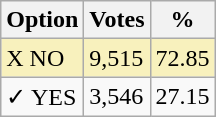<table class="wikitable">
<tr>
<th>Option</th>
<th>Votes</th>
<th>%</th>
</tr>
<tr>
<td style=background:#f8f1bd>X NO</td>
<td style=background:#f8f1bd>9,515</td>
<td style=background:#f8f1bd>72.85</td>
</tr>
<tr>
<td>✓ YES</td>
<td>3,546</td>
<td>27.15</td>
</tr>
</table>
